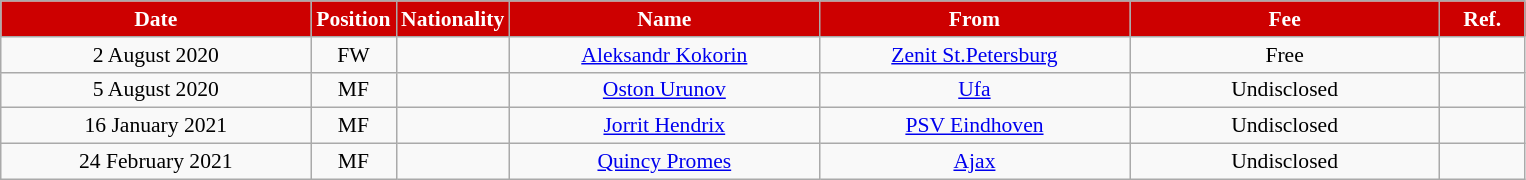<table class="wikitable"  style="text-align:center; font-size:90%; ">
<tr>
<th style="background:#CD0000; color:white; width:200px;">Date</th>
<th style="background:#CD0000; color:white; width:50px;">Position</th>
<th style="background:#CD0000; color:white; width:50px;">Nationality</th>
<th style="background:#CD0000; color:white; width:200px;">Name</th>
<th style="background:#CD0000; color:white; width:200px;">From</th>
<th style="background:#CD0000; color:white; width:200px;">Fee</th>
<th style="background:#CD0000; color:white; width:50px;">Ref.</th>
</tr>
<tr>
<td>2 August 2020</td>
<td>FW</td>
<td></td>
<td><a href='#'>Aleksandr Kokorin</a></td>
<td><a href='#'>Zenit St.Petersburg</a></td>
<td>Free</td>
<td></td>
</tr>
<tr>
<td>5 August 2020</td>
<td>MF</td>
<td></td>
<td><a href='#'>Oston Urunov</a></td>
<td><a href='#'>Ufa</a></td>
<td>Undisclosed</td>
<td></td>
</tr>
<tr>
<td>16 January 2021</td>
<td>MF</td>
<td></td>
<td><a href='#'>Jorrit Hendrix</a></td>
<td><a href='#'>PSV Eindhoven</a></td>
<td>Undisclosed</td>
<td></td>
</tr>
<tr>
<td>24 February 2021</td>
<td>MF</td>
<td></td>
<td><a href='#'>Quincy Promes</a></td>
<td><a href='#'>Ajax</a></td>
<td>Undisclosed</td>
<td></td>
</tr>
</table>
